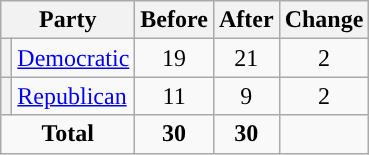<table class="wikitable" style="text-align:center;">
<tr>
<th colspan="2">Party</th>
<th>Before</th>
<th>After</th>
<th>Change</th>
</tr>
<tr>
<th style="background-color:"></th>
<td style="text-align:left;"><a href='#'>Democratic</a></td>
<td>19</td>
<td>21</td>
<td> 2</td>
</tr>
<tr>
<th style="background-color:"></th>
<td style="text-align:left;"><a href='#'>Republican</a></td>
<td>11</td>
<td>9</td>
<td> 2</td>
</tr>
<tr>
<td colspan="2"><strong>Total</strong></td>
<td><strong>30</strong></td>
<td><strong>30</strong></td>
<td></td>
</tr>
</table>
